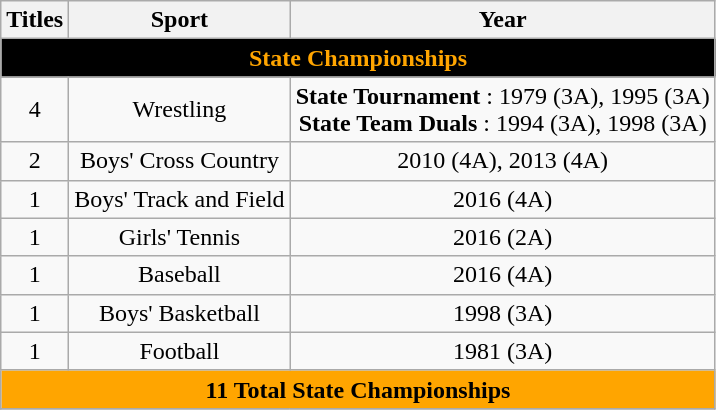<table class="wikitable" style="text-align:center"; border="1";>
<tr>
<th>Titles</th>
<th>Sport</th>
<th>Year</th>
</tr>
<tr>
<th colspan="3" style="color:orange; background-color: #000000;">State Championships</th>
</tr>
<tr>
<td>4</td>
<td>Wrestling</td>
<td><strong>State Tournament</strong> : 1979 (3A), 1995 (3A)<br><strong>State Team Duals</strong> : 1994 (3A), 1998 (3A)</td>
</tr>
<tr>
<td>2</td>
<td>Boys' Cross Country</td>
<td>2010 (4A), 2013 (4A)</td>
</tr>
<tr>
<td>1</td>
<td>Boys' Track and Field</td>
<td>2016 (4A)</td>
</tr>
<tr>
<td>1</td>
<td>Girls' Tennis</td>
<td>2016 (2A)</td>
</tr>
<tr>
<td>1</td>
<td>Baseball</td>
<td>2016 (4A)</td>
</tr>
<tr>
<td>1</td>
<td>Boys' Basketball</td>
<td>1998 (3A)</td>
</tr>
<tr>
<td>1</td>
<td>Football</td>
<td>1981 (3A)</td>
</tr>
<tr>
<th colspan="3" style="color: #000000; background-color:orange;">11 Total State Championships</th>
</tr>
<tr>
</tr>
</table>
